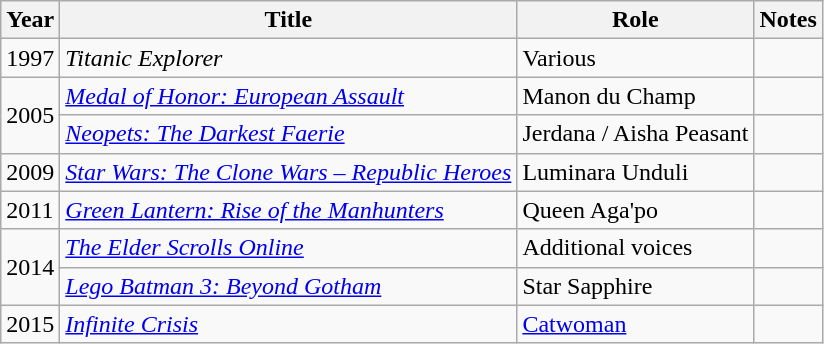<table class="wikitable sortable">
<tr>
<th>Year</th>
<th>Title</th>
<th>Role</th>
<th class="unsortable">Notes</th>
</tr>
<tr>
<td>1997</td>
<td><em>Titanic Explorer</em></td>
<td>Various</td>
<td></td>
</tr>
<tr>
<td rowspan="2">2005</td>
<td><em><a href='#'>Medal of Honor: European Assault</a></em></td>
<td>Manon du Champ</td>
<td></td>
</tr>
<tr>
<td><em><a href='#'>Neopets: The Darkest Faerie</a></em></td>
<td>Jerdana / Aisha Peasant</td>
<td></td>
</tr>
<tr>
<td>2009</td>
<td><em><a href='#'>Star Wars: The Clone Wars – Republic Heroes</a></em></td>
<td>Luminara Unduli</td>
<td></td>
</tr>
<tr>
<td>2011</td>
<td><em><a href='#'>Green Lantern: Rise of the Manhunters</a></em></td>
<td>Queen Aga'po</td>
<td></td>
</tr>
<tr>
<td rowspan="2">2014</td>
<td><em><a href='#'>The Elder Scrolls Online</a></em></td>
<td>Additional voices</td>
<td></td>
</tr>
<tr>
<td><em><a href='#'>Lego Batman 3: Beyond Gotham</a></em></td>
<td>Star Sapphire</td>
<td></td>
</tr>
<tr>
<td>2015</td>
<td><em><a href='#'>Infinite Crisis</a></em></td>
<td><a href='#'>Catwoman</a></td>
<td></td>
</tr>
</table>
